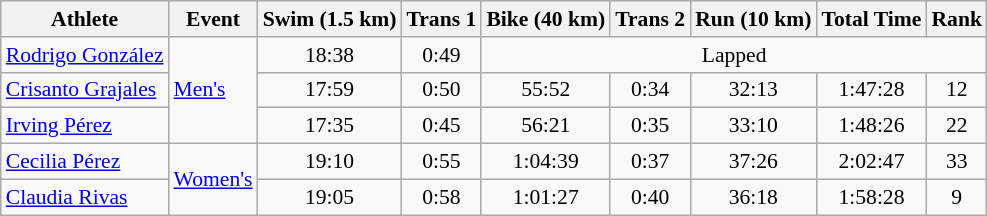<table class="wikitable" style="font-size:90%">
<tr>
<th>Athlete</th>
<th>Event</th>
<th>Swim (1.5 km)</th>
<th>Trans 1</th>
<th>Bike (40 km)</th>
<th>Trans 2</th>
<th>Run (10 km)</th>
<th>Total Time</th>
<th>Rank</th>
</tr>
<tr align=center>
<td align=left><a href='#'>Rodrigo González</a></td>
<td align=left rowspan=3><a href='#'>Men's</a></td>
<td>18:38</td>
<td>0:49</td>
<td colspan=5>Lapped</td>
</tr>
<tr align=center>
<td align=left><a href='#'>Crisanto Grajales</a></td>
<td>17:59</td>
<td>0:50</td>
<td>55:52</td>
<td>0:34</td>
<td>32:13</td>
<td>1:47:28</td>
<td>12</td>
</tr>
<tr align=center>
<td align=left><a href='#'>Irving Pérez</a></td>
<td>17:35</td>
<td>0:45</td>
<td>56:21</td>
<td>0:35</td>
<td>33:10</td>
<td>1:48:26</td>
<td>22</td>
</tr>
<tr align=center>
<td align=left><a href='#'>Cecilia Pérez</a></td>
<td align=left rowspan=2><a href='#'>Women's</a></td>
<td>19:10</td>
<td>0:55</td>
<td>1:04:39</td>
<td>0:37</td>
<td>37:26</td>
<td>2:02:47</td>
<td>33</td>
</tr>
<tr align=center>
<td align=left><a href='#'>Claudia Rivas</a></td>
<td>19:05</td>
<td>0:58</td>
<td>1:01:27</td>
<td>0:40</td>
<td>36:18</td>
<td>1:58:28</td>
<td>9</td>
</tr>
</table>
